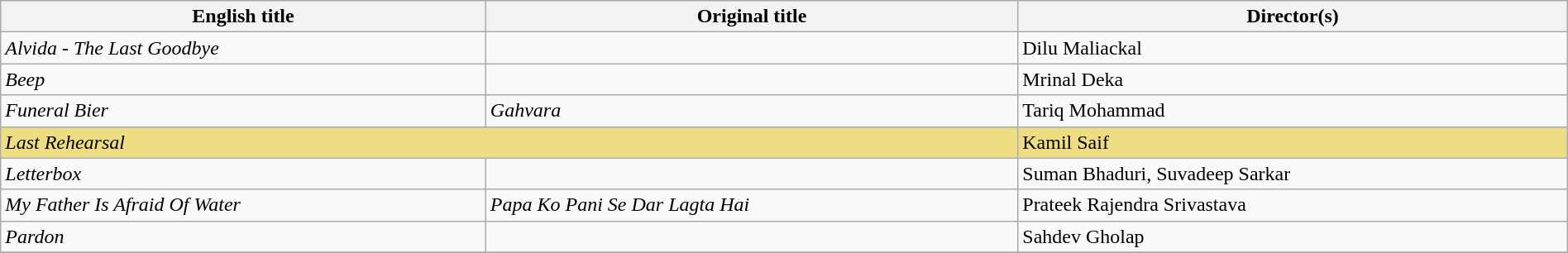<table class="sortable wikitable" style="width:100%; margin-bottom:4px" cellpadding="5">
<tr>
<th scope="col">English title</th>
<th scope="col">Original title</th>
<th scope="col">Director(s)</th>
</tr>
<tr>
<td><em>Alvida - The Last Goodbye</em></td>
<td></td>
<td>Dilu Maliackal</td>
</tr>
<tr>
<td><em>Beep</em></td>
<td></td>
<td>Mrinal Deka</td>
</tr>
<tr>
<td><em>Funeral Bier</em></td>
<td><em>Gahvara</em></td>
<td>Tariq Mohammad</td>
</tr>
<tr style="background:#eedd82">
<td colspan=2><em>Last Rehearsal</em></td>
<td>Kamil Saif</td>
</tr>
<tr>
<td><em>Letterbox</em></td>
<td></td>
<td>Suman Bhaduri, Suvadeep Sarkar</td>
</tr>
<tr>
<td><em>My Father Is Afraid Of Water</em></td>
<td><em>Papa Ko Pani Se Dar Lagta Hai</em></td>
<td>Prateek Rajendra Srivastava</td>
</tr>
<tr>
<td><em>Pardon</em></td>
<td></td>
<td>Sahdev Gholap</td>
</tr>
<tr>
</tr>
</table>
